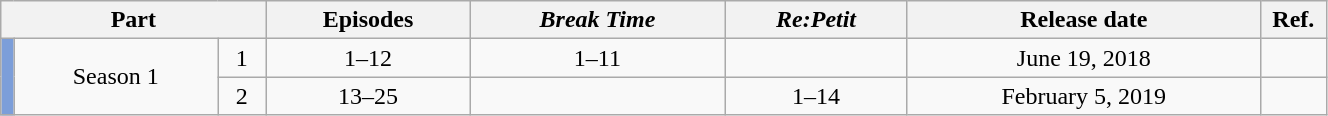<table class="wikitable" style="text-align: center; width: 70%;">
<tr>
<th colspan="3" width="20%">Part</th>
<th>Episodes</th>
<th><em>Break Time</em></th>
<th><em>Re:Petit</em></th>
<th>Release date</th>
<th width="5%">Ref.</th>
</tr>
<tr>
<td rowspan="2" width="1%" style="background: #7C9ED9;"></td>
<td rowspan="2">Season 1</td>
<td>1</td>
<td>1–12</td>
<td>1–11</td>
<td></td>
<td>June 19, 2018</td>
<td></td>
</tr>
<tr>
<td>2</td>
<td>13–25</td>
<td></td>
<td>1–14</td>
<td>February 5, 2019</td>
<td></td>
</tr>
</table>
